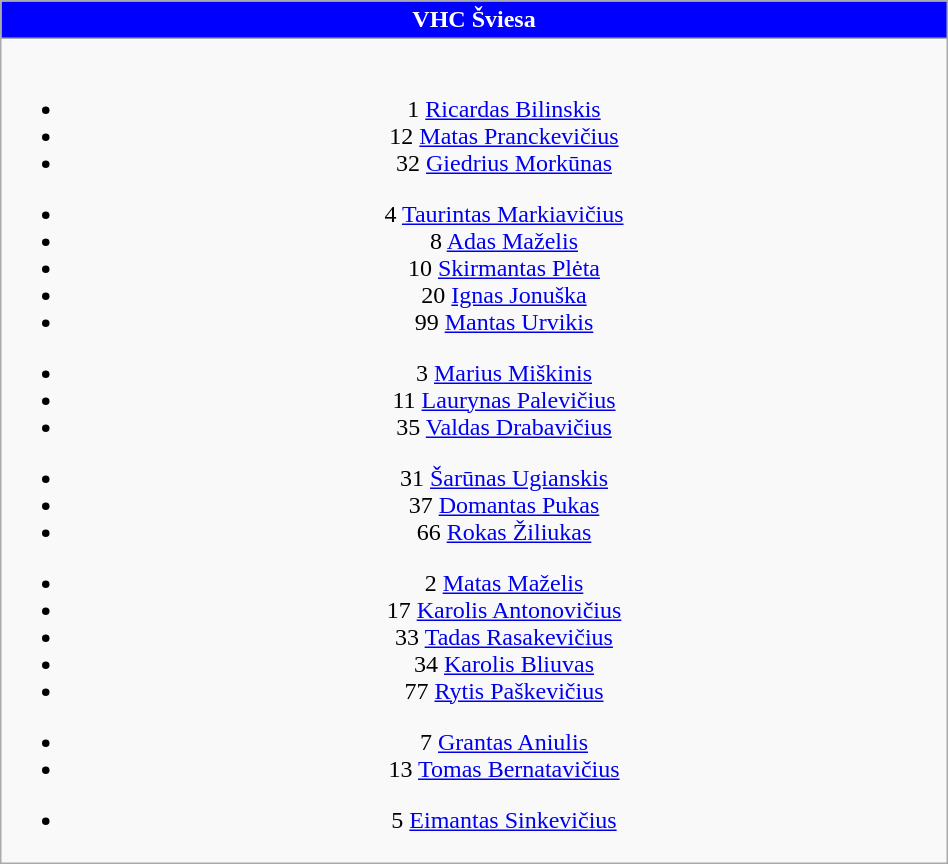<table class="wikitable" style="font-size:100%; text-align:center;" width=50%>
<tr>
<th colspan=5 style="background-color:blue;color:white;text-align:center;">VHC Šviesa</th>
</tr>
<tr>
<td><br>
<ul><li>1  <a href='#'>Ricardas Bilinskis</a></li><li>12  <a href='#'>Matas Pranckevičius</a></li><li>32  <a href='#'>Giedrius Morkūnas</a></li></ul><ul><li>4  <a href='#'>Taurintas Markiavičius</a></li><li>8  <a href='#'>Adas Maželis</a></li><li>10  <a href='#'>Skirmantas Plėta</a></li><li>20  <a href='#'>Ignas Jonuška</a></li><li>99  <a href='#'>Mantas Urvikis</a></li></ul><ul><li>3  <a href='#'>Marius Miškinis</a></li><li>11  <a href='#'>Laurynas Palevičius</a></li><li>35  <a href='#'>Valdas Drabavičius</a></li></ul><ul><li>31  <a href='#'>Šarūnas Ugianskis</a></li><li>37  <a href='#'>Domantas Pukas</a></li><li>66  <a href='#'>Rokas Žiliukas</a></li></ul><ul><li>2  <a href='#'>Matas Maželis</a></li><li>17  <a href='#'>Karolis Antonovičius</a></li><li>33  <a href='#'>Tadas Rasakevičius</a></li><li>34  <a href='#'>Karolis Bliuvas</a></li><li>77  <a href='#'>Rytis Paškevičius</a></li></ul><ul><li>7  <a href='#'>Grantas Aniulis</a></li><li>13  <a href='#'>Tomas Bernatavičius</a></li></ul><ul><li>5  <a href='#'>Eimantas Sinkevičius</a></li></ul></td>
</tr>
</table>
